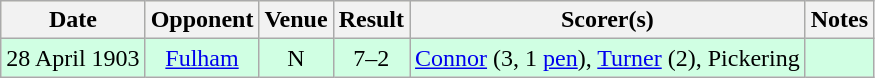<table class="wikitable sortable" style="text-align:center;">
<tr style="background:#ffd;">
<th>Date</th>
<th>Opponent</th>
<th>Venue</th>
<th>Result</th>
<th>Scorer(s)</th>
<th>Notes</th>
</tr>
<tr style="background:#d0ffe3;">
<td>28 April 1903</td>
<td><a href='#'>Fulham</a></td>
<td>N</td>
<td>7–2</td>
<td><a href='#'>Connor</a> (3, 1 <a href='#'>pen</a>), <a href='#'>Turner</a> (2), Pickering</td>
<td></td>
</tr>
</table>
